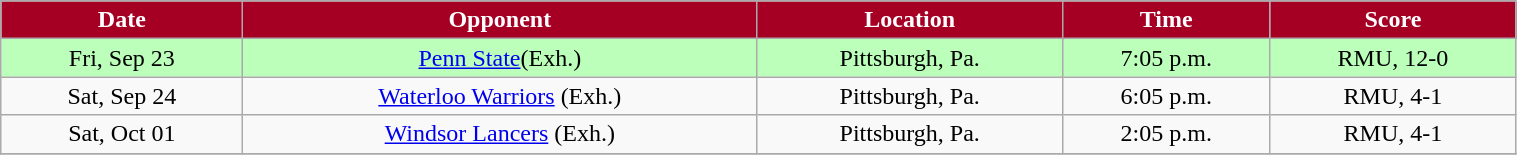<table class="wikitable" width="80%">
<tr align="center" style="background:#A50024;color:white;">
<td><strong>Date</strong></td>
<td><strong>Opponent</strong></td>
<td><strong>Location</strong></td>
<td><strong>Time</strong></td>
<td><strong>Score</strong></td>
</tr>
<tr align="center" bgcolor="#bbffbb">
<td>Fri, Sep 23</td>
<td><a href='#'>Penn State</a>(Exh.)</td>
<td>Pittsburgh, Pa.</td>
<td>7:05 p.m.</td>
<td>RMU, 12-0</td>
</tr>
<tr align="center" bgcolor="">
<td>Sat, Sep 24</td>
<td><a href='#'>Waterloo Warriors</a> (Exh.)</td>
<td>Pittsburgh, Pa.</td>
<td>6:05 p.m.</td>
<td>RMU, 4-1</td>
</tr>
<tr align="center" bgcolor="">
<td>Sat, Oct 01</td>
<td><a href='#'>Windsor Lancers</a> (Exh.)</td>
<td>Pittsburgh, Pa.</td>
<td>2:05 p.m.</td>
<td>RMU, 4-1</td>
</tr>
<tr align="center" bgcolor="">
</tr>
</table>
